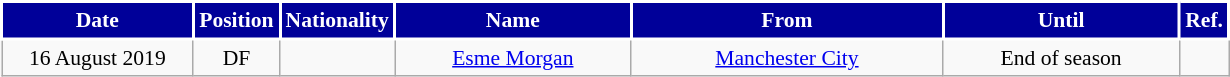<table class="wikitable" style="text-align:center; font-size:90%; ">
<tr>
<th style="background:#000099;color:white;border:2px solid #ffffff; width:120px;">Date</th>
<th style="background:#000099;color:white;border:2px solid #ffffff; width:50px;">Position</th>
<th style="background:#000099;color:white;border:2px solid #ffffff; width:50px;">Nationality</th>
<th style="background:#000099;color:white;border:2px solid #ffffff; width:150px;">Name</th>
<th style="background:#000099;color:white;border:2px solid #ffffff; width:200px;">From</th>
<th style="background:#000099;color:white;border:2px solid #ffffff; width:150px;">Until</th>
<th style="background:#000099;color:white;border:2px solid #ffffff; width:25px;">Ref.</th>
</tr>
<tr>
<td>16 August 2019</td>
<td>DF</td>
<td></td>
<td><a href='#'>Esme Morgan</a></td>
<td> <a href='#'>Manchester City</a></td>
<td>End of season</td>
<td></td>
</tr>
</table>
